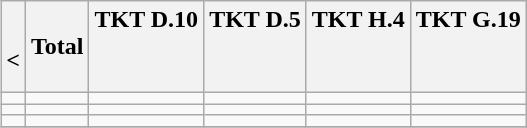<table class="wikitable collapsible" style="float:right; text-align:center;">
<tr>
<th> <br> <</th>
<th>Total <br></th>
<th>TKT D.10 <br> <br> <br></th>
<th>TKT D.5 <br> <br> <br></th>
<th>TKT H.4 <br> <br> <br></th>
<th>TKT G.19 <br> <br> <br></th>
</tr>
<tr>
<td></td>
<td></td>
<td></td>
<td></td>
<td></td>
<td></td>
</tr>
<tr>
<td></td>
<td></td>
<td></td>
<td></td>
<td></td>
<td></td>
</tr>
<tr>
<td></td>
<td></td>
<td></td>
<td></td>
<td></td>
<td></td>
</tr>
<tr>
</tr>
</table>
